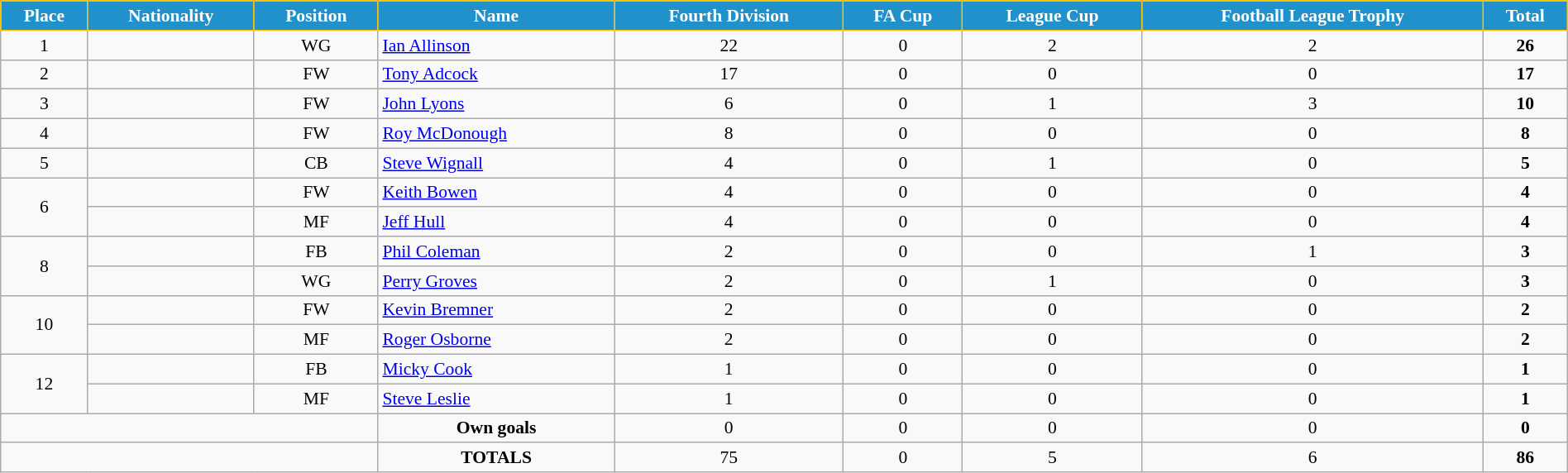<table class="wikitable" style="text-align:center; font-size:90%; width:100%;">
<tr>
<th style="background:#2191CC; color:white; border:1px solid #F7C408; text-align:center;">Place</th>
<th style="background:#2191CC; color:white; border:1px solid #F7C408; text-align:center;">Nationality</th>
<th style="background:#2191CC; color:white; border:1px solid #F7C408; text-align:center;">Position</th>
<th style="background:#2191CC; color:white; border:1px solid #F7C408; text-align:center;">Name</th>
<th style="background:#2191CC; color:white; border:1px solid #F7C408; text-align:center;">Fourth Division</th>
<th style="background:#2191CC; color:white; border:1px solid #F7C408; text-align:center;">FA Cup</th>
<th style="background:#2191CC; color:white; border:1px solid #F7C408; text-align:center;">League Cup</th>
<th style="background:#2191CC; color:white; border:1px solid #F7C408; text-align:center;">Football League Trophy</th>
<th style="background:#2191CC; color:white; border:1px solid #F7C408; text-align:center;">Total</th>
</tr>
<tr>
<td>1</td>
<td></td>
<td>WG</td>
<td align="left"><a href='#'>Ian Allinson</a></td>
<td>22</td>
<td>0</td>
<td>2</td>
<td>2</td>
<td><strong>26</strong></td>
</tr>
<tr>
<td>2</td>
<td></td>
<td>FW</td>
<td align="left"><a href='#'>Tony Adcock</a></td>
<td>17</td>
<td>0</td>
<td>0</td>
<td>0</td>
<td><strong>17</strong></td>
</tr>
<tr>
<td>3</td>
<td></td>
<td>FW</td>
<td align="left"><a href='#'>John Lyons</a></td>
<td>6</td>
<td>0</td>
<td>1</td>
<td>3</td>
<td><strong>10</strong></td>
</tr>
<tr>
<td>4</td>
<td></td>
<td>FW</td>
<td align="left"><a href='#'>Roy McDonough</a></td>
<td>8</td>
<td>0</td>
<td>0</td>
<td>0</td>
<td><strong>8</strong></td>
</tr>
<tr>
<td>5</td>
<td></td>
<td>CB</td>
<td align="left"><a href='#'>Steve Wignall</a></td>
<td>4</td>
<td>0</td>
<td>1</td>
<td>0</td>
<td><strong>5</strong></td>
</tr>
<tr>
<td rowspan=2>6</td>
<td></td>
<td>FW</td>
<td align="left"><a href='#'>Keith Bowen</a></td>
<td>4</td>
<td>0</td>
<td>0</td>
<td>0</td>
<td><strong>4</strong></td>
</tr>
<tr>
<td></td>
<td>MF</td>
<td align="left"><a href='#'>Jeff Hull</a></td>
<td>4</td>
<td>0</td>
<td>0</td>
<td>0</td>
<td><strong>4</strong></td>
</tr>
<tr>
<td rowspan=2>8</td>
<td></td>
<td>FB</td>
<td align="left"><a href='#'>Phil Coleman</a></td>
<td>2</td>
<td>0</td>
<td>0</td>
<td>1</td>
<td><strong>3</strong></td>
</tr>
<tr>
<td></td>
<td>WG</td>
<td align="left"><a href='#'>Perry Groves</a></td>
<td>2</td>
<td>0</td>
<td>1</td>
<td>0</td>
<td><strong>3</strong></td>
</tr>
<tr>
<td rowspan=2>10</td>
<td></td>
<td>FW</td>
<td align="left"><a href='#'>Kevin Bremner</a></td>
<td>2</td>
<td>0</td>
<td>0</td>
<td>0</td>
<td><strong>2</strong></td>
</tr>
<tr>
<td></td>
<td>MF</td>
<td align="left"><a href='#'>Roger Osborne</a></td>
<td>2</td>
<td>0</td>
<td>0</td>
<td>0</td>
<td><strong>2</strong></td>
</tr>
<tr>
<td rowspan=2>12</td>
<td></td>
<td>FB</td>
<td align="left"><a href='#'>Micky Cook</a></td>
<td>1</td>
<td>0</td>
<td>0</td>
<td>0</td>
<td><strong>1</strong></td>
</tr>
<tr>
<td></td>
<td>MF</td>
<td align="left"><a href='#'>Steve Leslie</a></td>
<td>1</td>
<td>0</td>
<td>0</td>
<td>0</td>
<td><strong>1</strong></td>
</tr>
<tr>
<td colspan="3"></td>
<td><strong>Own goals</strong></td>
<td>0</td>
<td>0</td>
<td>0</td>
<td>0</td>
<td><strong>0</strong></td>
</tr>
<tr>
<td colspan="3"></td>
<td><strong>TOTALS</strong></td>
<td>75</td>
<td>0</td>
<td>5</td>
<td>6</td>
<td><strong>86</strong></td>
</tr>
</table>
